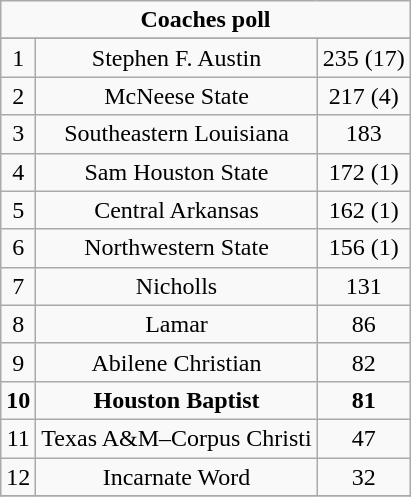<table class="wikitable">
<tr align="center">
<td align="center" Colspan="3"><strong>Coaches poll</strong></td>
</tr>
<tr align="center">
</tr>
<tr align="center">
<td>1</td>
<td>Stephen F. Austin</td>
<td>235 (17)</td>
</tr>
<tr align="center">
<td>2</td>
<td>McNeese State</td>
<td>217 (4)</td>
</tr>
<tr align="center">
<td>3</td>
<td>Southeastern Louisiana</td>
<td>183</td>
</tr>
<tr align="center">
<td>4</td>
<td>Sam Houston State</td>
<td>172 (1)</td>
</tr>
<tr align="center">
<td>5</td>
<td>Central Arkansas</td>
<td>162 (1)</td>
</tr>
<tr align="center">
<td>6</td>
<td>Northwestern State</td>
<td>156 (1)</td>
</tr>
<tr align="center">
<td>7</td>
<td>Nicholls</td>
<td>131</td>
</tr>
<tr align="center">
<td>8</td>
<td>Lamar</td>
<td>86</td>
</tr>
<tr align="center">
<td>9</td>
<td>Abilene Christian</td>
<td>82</td>
</tr>
<tr align="center">
<td><strong>10</strong></td>
<td><strong>Houston Baptist</strong></td>
<td><strong>81</strong></td>
</tr>
<tr align="center">
<td>11</td>
<td>Texas A&M–Corpus Christi</td>
<td>47</td>
</tr>
<tr align="center">
<td>12</td>
<td>Incarnate Word</td>
<td>32</td>
</tr>
<tr align="center">
</tr>
</table>
